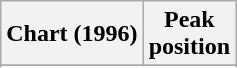<table class="wikitable plainrowheaders sortable" style="text-align:center;">
<tr>
<th scope="col">Chart (1996)</th>
<th scope="col">Peak<br>position</th>
</tr>
<tr>
</tr>
<tr>
</tr>
<tr>
</tr>
</table>
